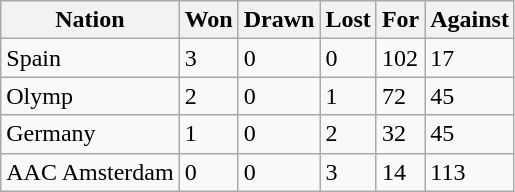<table class="wikitable">
<tr>
<th>Nation</th>
<th>Won</th>
<th>Drawn</th>
<th>Lost</th>
<th>For</th>
<th>Against</th>
</tr>
<tr>
<td>Spain</td>
<td>3</td>
<td>0</td>
<td>0</td>
<td>102</td>
<td>17</td>
</tr>
<tr>
<td>Olymp</td>
<td>2</td>
<td>0</td>
<td>1</td>
<td>72</td>
<td>45</td>
</tr>
<tr>
<td>Germany</td>
<td>1</td>
<td>0</td>
<td>2</td>
<td>32</td>
<td>45</td>
</tr>
<tr>
<td>AAC Amsterdam</td>
<td>0</td>
<td>0</td>
<td>3</td>
<td>14</td>
<td>113</td>
</tr>
</table>
